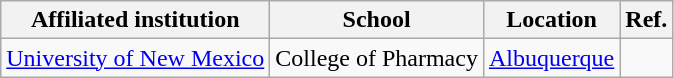<table class="wikitable sortable">
<tr>
<th>Affiliated institution</th>
<th>School</th>
<th>Location</th>
<th>Ref.</th>
</tr>
<tr>
<td><a href='#'>University of New Mexico</a></td>
<td>College of Pharmacy</td>
<td><a href='#'>Albuquerque</a></td>
<td></td>
</tr>
</table>
